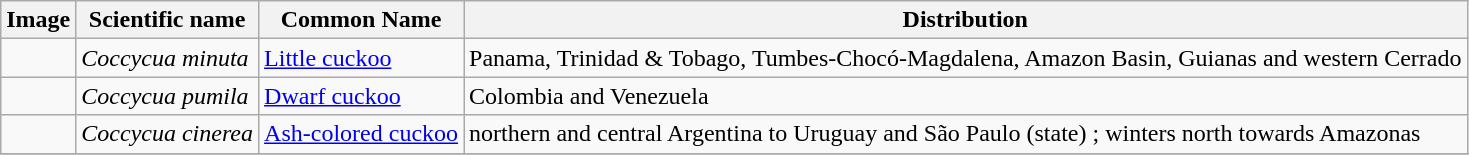<table class="wikitable">
<tr>
<th>Image</th>
<th>Scientific name</th>
<th>Common Name</th>
<th>Distribution</th>
</tr>
<tr>
<td></td>
<td><em>Coccycua minuta</em></td>
<td><a href='#'>Little cuckoo</a></td>
<td>Panama, Trinidad & Tobago, Tumbes-Chocó-Magdalena, Amazon Basin, Guianas and western Cerrado</td>
</tr>
<tr>
<td></td>
<td><em>Coccycua pumila</em></td>
<td><a href='#'>Dwarf cuckoo</a></td>
<td>Colombia and Venezuela</td>
</tr>
<tr>
<td></td>
<td><em>Coccycua cinerea</em></td>
<td><a href='#'>Ash-colored cuckoo</a></td>
<td>northern and central Argentina to Uruguay and São Paulo (state) ; winters north towards Amazonas</td>
</tr>
<tr>
</tr>
</table>
